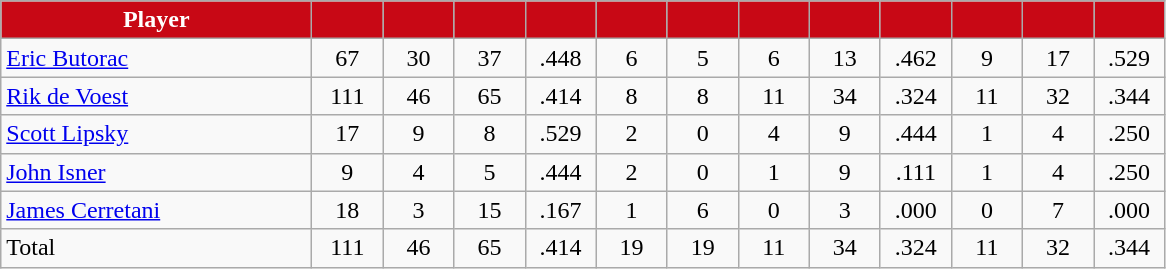<table class="wikitable" style="text-align:center">
<tr>
<th style="background:#C80815; color:white" width="200px">Player</th>
<th style="background:#C80815; color:white" width="40px"></th>
<th style="background:#C80815; color:white" width="40px"></th>
<th style="background:#C80815; color:white" width="40px"></th>
<th style="background:#C80815; color:white" width="40px"></th>
<th style="background:#C80815; color:white" width="40px"></th>
<th style="background:#C80815; color:white" width="40px"></th>
<th style="background:#C80815; color:white" width="40px"></th>
<th style="background:#C80815; color:white" width="40px"></th>
<th style="background:#C80815; color:white" width="40px"></th>
<th style="background:#C80815; color:white" width="40px"></th>
<th style="background:#C80815; color:white" width="40px"></th>
<th style="background:#C80815; color:white" width="40px"></th>
</tr>
<tr>
<td style="text-align:left"><a href='#'>Eric Butorac</a></td>
<td>67</td>
<td>30</td>
<td>37</td>
<td>.448</td>
<td>6</td>
<td>5</td>
<td>6</td>
<td>13</td>
<td>.462</td>
<td>9</td>
<td>17</td>
<td>.529</td>
</tr>
<tr>
<td style="text-align:left"><a href='#'>Rik de Voest</a></td>
<td>111</td>
<td>46</td>
<td>65</td>
<td>.414</td>
<td>8</td>
<td>8</td>
<td>11</td>
<td>34</td>
<td>.324</td>
<td>11</td>
<td>32</td>
<td>.344</td>
</tr>
<tr>
<td style="text-align:left"><a href='#'>Scott Lipsky</a></td>
<td>17</td>
<td>9</td>
<td>8</td>
<td>.529</td>
<td>2</td>
<td>0</td>
<td>4</td>
<td>9</td>
<td>.444</td>
<td>1</td>
<td>4</td>
<td>.250</td>
</tr>
<tr>
<td style="text-align:left"><a href='#'>John Isner</a></td>
<td>9</td>
<td>4</td>
<td>5</td>
<td>.444</td>
<td>2</td>
<td>0</td>
<td>1</td>
<td>9</td>
<td>.111</td>
<td>1</td>
<td>4</td>
<td>.250</td>
</tr>
<tr>
<td style="text-align:left"><a href='#'>James Cerretani</a></td>
<td>18</td>
<td>3</td>
<td>15</td>
<td>.167</td>
<td>1</td>
<td>6</td>
<td>0</td>
<td>3</td>
<td>.000</td>
<td>0</td>
<td>7</td>
<td>.000</td>
</tr>
<tr>
<td style="text-align:left">Total</td>
<td>111</td>
<td>46</td>
<td>65</td>
<td>.414</td>
<td>19</td>
<td>19</td>
<td>11</td>
<td>34</td>
<td>.324</td>
<td>11</td>
<td>32</td>
<td>.344</td>
</tr>
</table>
